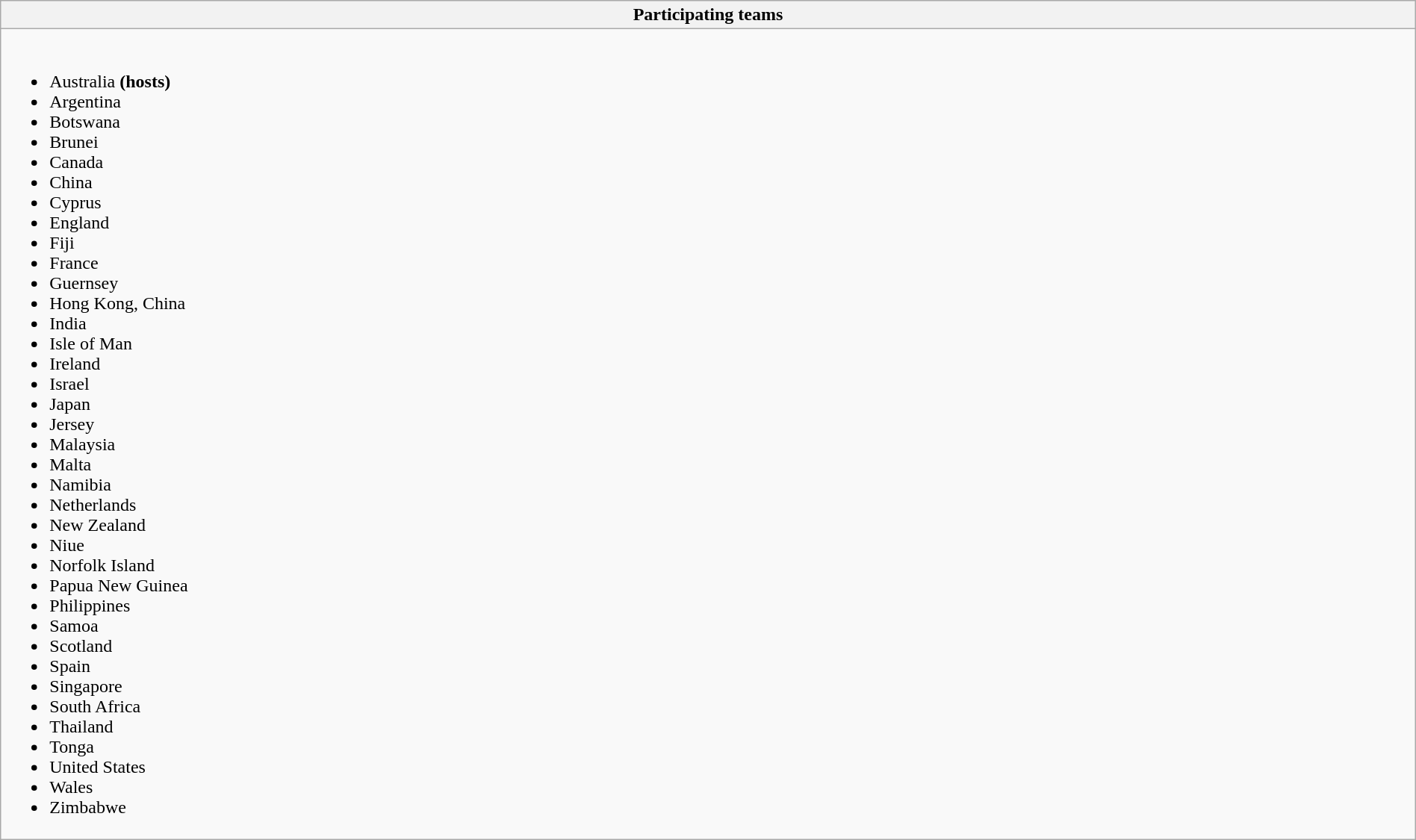<table class="wikitable collapsible" style="width:100%;">
<tr>
<th>Participating teams</th>
</tr>
<tr>
<td><br><ul><li> Australia <strong>(hosts)</strong></li><li> Argentina</li><li> Botswana</li><li> Brunei</li><li> Canada</li><li> China</li><li> Cyprus</li><li> England</li><li> Fiji</li><li> France</li><li> Guernsey</li><li> Hong Kong, China</li><li> India</li><li> Isle of Man</li><li> Ireland</li><li> Israel</li><li> Japan</li><li> Jersey</li><li> Malaysia</li><li> Malta</li><li> Namibia</li><li> Netherlands</li><li> New Zealand</li><li> Niue</li><li> Norfolk Island</li><li> Papua New Guinea</li><li> Philippines</li><li> Samoa</li><li> Scotland</li><li> Spain</li><li> Singapore</li><li> South Africa</li><li> Thailand</li><li> Tonga</li><li> United States</li><li> Wales</li><li> Zimbabwe</li></ul></td>
</tr>
</table>
